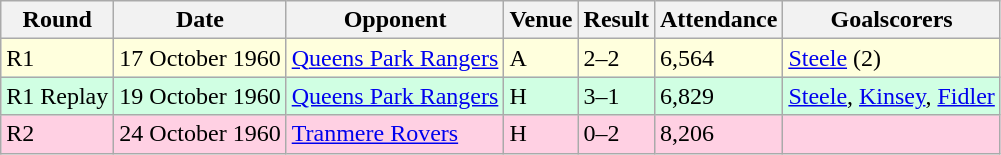<table class="wikitable">
<tr>
<th>Round</th>
<th>Date</th>
<th>Opponent</th>
<th>Venue</th>
<th>Result</th>
<th>Attendance</th>
<th>Goalscorers</th>
</tr>
<tr style="background-color: #ffffdd;">
<td>R1</td>
<td>17 October 1960</td>
<td><a href='#'>Queens Park Rangers</a></td>
<td>A</td>
<td>2–2</td>
<td>6,564</td>
<td><a href='#'>Steele</a> (2)</td>
</tr>
<tr style="background-color: #d0ffe3;">
<td>R1 Replay</td>
<td>19 October 1960</td>
<td><a href='#'>Queens Park Rangers</a></td>
<td>H</td>
<td>3–1</td>
<td>6,829</td>
<td><a href='#'>Steele</a>, <a href='#'>Kinsey</a>, <a href='#'>Fidler</a></td>
</tr>
<tr style="background-color: #ffd0e3;">
<td>R2</td>
<td>24 October 1960</td>
<td><a href='#'>Tranmere Rovers</a></td>
<td>H</td>
<td>0–2</td>
<td>8,206</td>
<td></td>
</tr>
</table>
